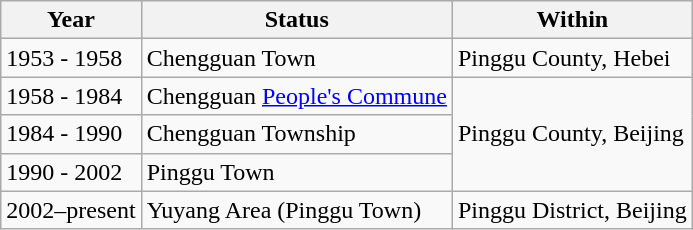<table class="wikitable">
<tr>
<th>Year</th>
<th>Status</th>
<th>Within</th>
</tr>
<tr>
<td>1953 - 1958</td>
<td>Chengguan Town</td>
<td>Pinggu County, Hebei</td>
</tr>
<tr>
<td>1958 - 1984</td>
<td>Chengguan <a href='#'>People's Commune</a></td>
<td rowspan="3">Pinggu County, Beijing</td>
</tr>
<tr>
<td>1984 - 1990</td>
<td>Chengguan Township</td>
</tr>
<tr>
<td>1990 - 2002</td>
<td>Pinggu Town</td>
</tr>
<tr>
<td>2002–present</td>
<td>Yuyang Area (Pinggu Town)</td>
<td>Pinggu District, Beijing</td>
</tr>
</table>
